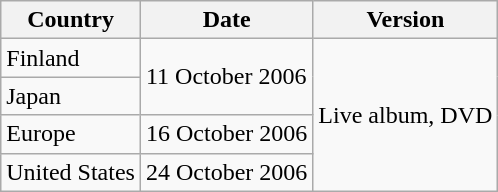<table class="wikitable">
<tr>
<th>Country</th>
<th>Date</th>
<th>Version</th>
</tr>
<tr>
<td>Finland</td>
<td rowspan="2">11 October 2006</td>
<td rowspan="4">Live album, DVD</td>
</tr>
<tr>
<td>Japan</td>
</tr>
<tr>
<td>Europe</td>
<td>16 October 2006</td>
</tr>
<tr>
<td>United States</td>
<td>24 October 2006</td>
</tr>
</table>
